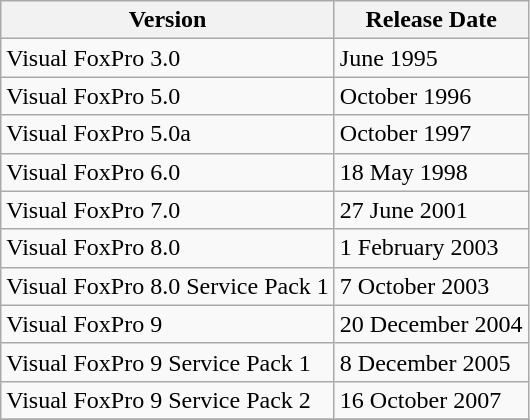<table class="wikitable sortable">
<tr>
<th>Version</th>
<th>Release Date</th>
</tr>
<tr>
<td>Visual FoxPro 3.0</td>
<td>June 1995</td>
</tr>
<tr>
<td>Visual FoxPro 5.0</td>
<td>October 1996</td>
</tr>
<tr>
<td>Visual FoxPro 5.0a</td>
<td>October 1997</td>
</tr>
<tr>
<td>Visual FoxPro 6.0</td>
<td>18 May 1998</td>
</tr>
<tr>
<td>Visual FoxPro 7.0</td>
<td>27 June 2001</td>
</tr>
<tr>
<td>Visual FoxPro 8.0</td>
<td>1 February 2003</td>
</tr>
<tr>
<td>Visual FoxPro 8.0 Service Pack 1</td>
<td>7 October 2003</td>
</tr>
<tr>
<td>Visual FoxPro 9</td>
<td>20 December 2004</td>
</tr>
<tr>
<td>Visual FoxPro 9 Service Pack 1</td>
<td>8 December 2005</td>
</tr>
<tr>
<td>Visual FoxPro 9 Service Pack 2</td>
<td>16 October 2007</td>
</tr>
<tr>
</tr>
</table>
